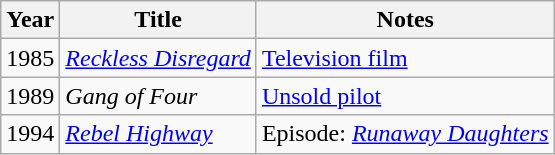<table class="wikitable">
<tr>
<th>Year</th>
<th>Title</th>
<th>Notes</th>
</tr>
<tr>
<td>1985</td>
<td><em><a href='#'>Reckless Disregard</a></em></td>
<td><a href='#'>Television film</a></td>
</tr>
<tr>
<td>1989</td>
<td><em>Gang of Four</em></td>
<td><a href='#'>Unsold pilot</a></td>
</tr>
<tr>
<td>1994</td>
<td><em><a href='#'>Rebel Highway</a></em></td>
<td>Episode: <em><a href='#'>Runaway Daughters</a></em></td>
</tr>
</table>
